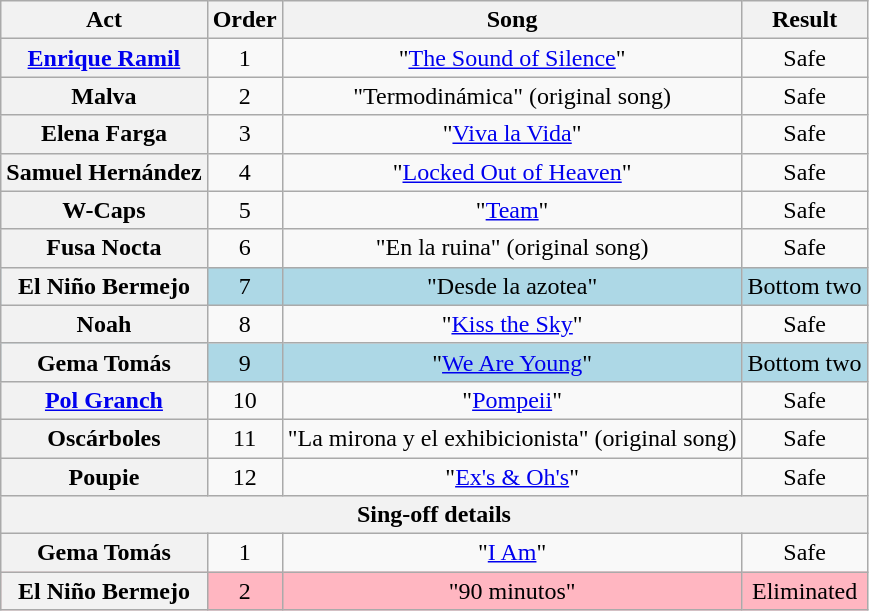<table class="wikitable plainrowheaders" style="text-align:center">
<tr>
<th>Act</th>
<th>Order</th>
<th>Song</th>
<th>Result</th>
</tr>
<tr>
<th><a href='#'>Enrique Ramil</a></th>
<td>1</td>
<td>"<a href='#'>The Sound of Silence</a>"</td>
<td>Safe</td>
</tr>
<tr>
<th>Malva</th>
<td>2</td>
<td>"Termodinámica" (original song)</td>
<td>Safe</td>
</tr>
<tr>
<th>Elena Farga</th>
<td>3</td>
<td>"<a href='#'>Viva la Vida</a>"</td>
<td>Safe</td>
</tr>
<tr>
<th>Samuel Hernández</th>
<td>4</td>
<td>"<a href='#'>Locked Out of Heaven</a>"</td>
<td>Safe</td>
</tr>
<tr>
<th>W-Caps</th>
<td>5</td>
<td>"<a href='#'>Team</a>"</td>
<td>Safe</td>
</tr>
<tr>
<th>Fusa Nocta</th>
<td>6</td>
<td>"En la ruina" (original song)</td>
<td>Safe</td>
</tr>
<tr style="background:lightblue">
<th>El Niño Bermejo</th>
<td>7</td>
<td>"Desde la azotea"</td>
<td>Bottom two</td>
</tr>
<tr>
<th>Noah</th>
<td>8</td>
<td>"<a href='#'>Kiss the Sky</a>"</td>
<td>Safe</td>
</tr>
<tr style="background:lightblue">
<th>Gema Tomás</th>
<td>9</td>
<td>"<a href='#'>We Are Young</a>"</td>
<td>Bottom two</td>
</tr>
<tr>
<th><a href='#'>Pol Granch</a></th>
<td>10</td>
<td>"<a href='#'>Pompeii</a>"</td>
<td>Safe</td>
</tr>
<tr>
<th>Oscárboles</th>
<td>11</td>
<td>"La mirona y el exhibicionista" (original song)</td>
<td>Safe</td>
</tr>
<tr>
<th>Poupie</th>
<td>12</td>
<td>"<a href='#'>Ex's & Oh's</a>"</td>
<td>Safe</td>
</tr>
<tr>
<th colspan="4">Sing-off details</th>
</tr>
<tr>
<th>Gema Tomás</th>
<td>1</td>
<td>"<a href='#'>I Am</a>"</td>
<td>Safe</td>
</tr>
<tr style="background:lightpink">
<th>El Niño Bermejo</th>
<td>2</td>
<td>"90 minutos"</td>
<td>Eliminated</td>
</tr>
</table>
